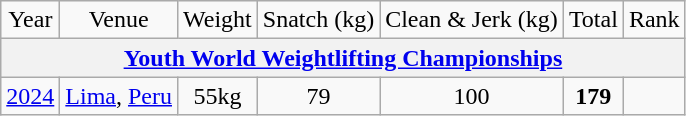<table class=wikitable  style="text-align:center;">
<tr>
<td>Year</td>
<td>Venue</td>
<td>Weight</td>
<td>Snatch (kg)</td>
<td>Clean & Jerk (kg)</td>
<td>Total</td>
<td>Rank</td>
</tr>
<tr>
<th colspan="7"><a href='#'>Youth World Weightlifting Championships</a></th>
</tr>
<tr>
<td><a href='#'>2024</a></td>
<td> <a href='#'>Lima</a>, <a href='#'>Peru</a></td>
<td>55kg</td>
<td>79</td>
<td>100</td>
<td><strong>179</strong></td>
<td> </td>
</tr>
</table>
